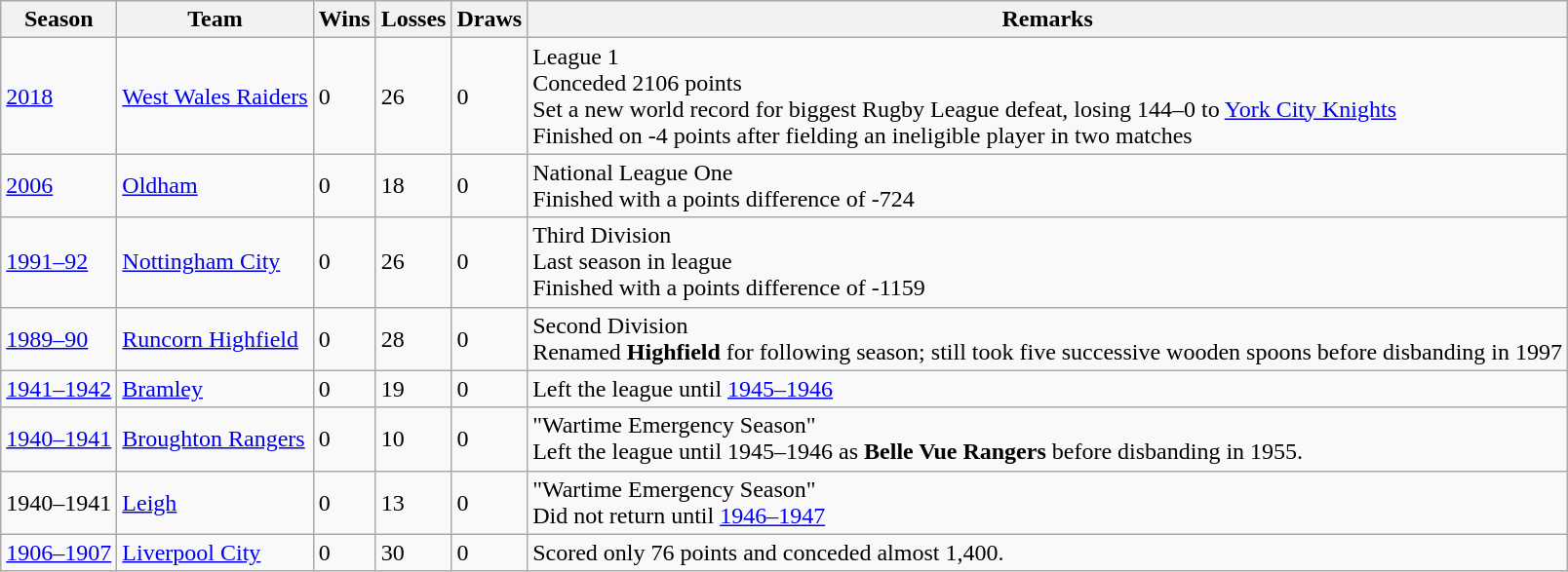<table class="wikitable sortable">
<tr>
<th>Season</th>
<th>Team</th>
<th>Wins</th>
<th>Losses</th>
<th>Draws</th>
<th>Remarks</th>
</tr>
<tr>
<td><a href='#'>2018</a></td>
<td><a href='#'>West Wales Raiders</a></td>
<td>0</td>
<td>26</td>
<td>0</td>
<td>League 1<br>Conceded 2106 points<br>Set a new world record for biggest Rugby League defeat, losing 144–0 to <a href='#'>York City Knights</a><br>Finished on -4 points after fielding an ineligible player in two matches</td>
</tr>
<tr>
<td><a href='#'>2006</a></td>
<td><a href='#'>Oldham</a></td>
<td>0</td>
<td>18</td>
<td>0</td>
<td>National League One<br>Finished with a points difference of -724</td>
</tr>
<tr>
<td><a href='#'>1991–92</a></td>
<td><a href='#'>Nottingham City</a></td>
<td>0</td>
<td>26</td>
<td>0</td>
<td>Third Division<br>Last season in league<br> Finished with a points difference of -1159</td>
</tr>
<tr>
<td><a href='#'>1989–90</a></td>
<td><a href='#'>Runcorn Highfield</a></td>
<td>0</td>
<td>28</td>
<td>0</td>
<td>Second Division<br>Renamed <strong>Highfield</strong> for following season; still took five successive wooden spoons before disbanding in 1997</td>
</tr>
<tr>
<td><a href='#'>1941–1942</a></td>
<td><a href='#'>Bramley</a></td>
<td>0</td>
<td>19</td>
<td>0</td>
<td>Left the league until <a href='#'>1945–1946</a></td>
</tr>
<tr>
<td><a href='#'>1940–1941</a></td>
<td><a href='#'>Broughton Rangers</a></td>
<td>0</td>
<td>10</td>
<td>0</td>
<td>"Wartime Emergency Season"<br>Left the league until 1945–1946 as <strong>Belle Vue Rangers</strong> before disbanding in 1955.</td>
</tr>
<tr>
<td>1940–1941</td>
<td><a href='#'>Leigh</a></td>
<td>0</td>
<td>13</td>
<td>0</td>
<td>"Wartime Emergency Season"<br>Did not return until <a href='#'>1946–1947</a></td>
</tr>
<tr>
<td><a href='#'>1906–1907</a></td>
<td><a href='#'>Liverpool City</a></td>
<td>0</td>
<td>30</td>
<td>0</td>
<td>Scored only 76 points and conceded almost 1,400.</td>
</tr>
</table>
